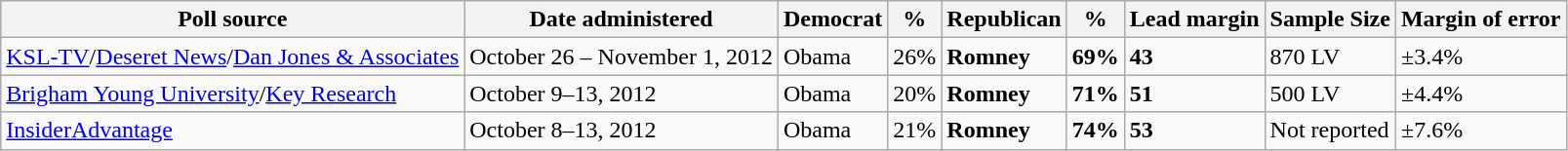<table class="wikitable">
<tr valign=bottom>
<th>Poll source</th>
<th>Date administered</th>
<th>Democrat</th>
<th>%</th>
<th>Republican</th>
<th>%</th>
<th>Lead margin</th>
<th>Sample Size</th>
<th>Margin of error</th>
</tr>
<tr>
<td><a href='#'>KSL-TV</a>/<a href='#'>Deseret News</a>/<a href='#'>Dan Jones & Associates</a></td>
<td>October 26 – November 1, 2012</td>
<td>Obama</td>
<td>26%</td>
<td><strong>Romney</strong></td>
<td><strong>69%</strong></td>
<td><strong>43</strong></td>
<td>870 LV</td>
<td>±3.4%</td>
</tr>
<tr>
<td><a href='#'>Brigham Young University</a>/<a href='#'>Key Research</a></td>
<td>October 9–13, 2012</td>
<td>Obama</td>
<td>20%</td>
<td><strong>Romney</strong></td>
<td><strong>71%</strong></td>
<td><strong>51</strong></td>
<td>500 LV</td>
<td>±4.4%</td>
</tr>
<tr>
<td><a href='#'>InsiderAdvantage</a></td>
<td>October 8–13, 2012</td>
<td>Obama</td>
<td>21%</td>
<td><strong>Romney</strong></td>
<td><strong>74%</strong></td>
<td><strong>53</strong></td>
<td>Not reported</td>
<td>±7.6%</td>
</tr>
</table>
